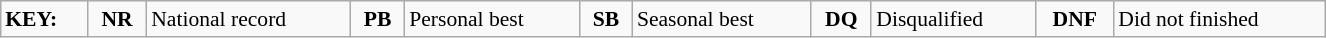<table class="wikitable" style="margin:0.5em auto; font-size:90%;position:relative;" width=70%>
<tr>
<td><strong>KEY:</strong></td>
<td align=center><strong>NR</strong></td>
<td>National record</td>
<td align=center><strong>PB</strong></td>
<td>Personal best</td>
<td align=center><strong>SB</strong></td>
<td>Seasonal best</td>
<td align=center><strong>DQ</strong></td>
<td>Disqualified</td>
<td align=center><strong>DNF</strong></td>
<td>Did not finished</td>
</tr>
</table>
